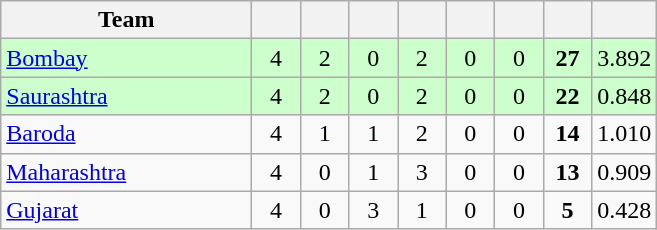<table class="wikitable" style="text-align:center">
<tr>
<th style="width:160px">Team</th>
<th style="width:25px"></th>
<th style="width:25px"></th>
<th style="width:25px"></th>
<th style="width:25px"></th>
<th style="width:25px"></th>
<th style="width:25px"></th>
<th style="width:25px"></th>
<th style="width:25px;"></th>
</tr>
<tr style="background:#cfc;">
<td style="text-align:left"><a href='#'>Bombay</a></td>
<td>4</td>
<td>2</td>
<td>0</td>
<td>2</td>
<td>0</td>
<td>0</td>
<td><strong>27</strong></td>
<td>3.892</td>
</tr>
<tr style="background:#cfc;">
<td style="text-align:left"><a href='#'>Saurashtra</a></td>
<td>4</td>
<td>2</td>
<td>0</td>
<td>2</td>
<td>0</td>
<td>0</td>
<td><strong>22</strong></td>
<td>0.848</td>
</tr>
<tr>
<td style="text-align:left"><a href='#'>Baroda</a></td>
<td>4</td>
<td>1</td>
<td>1</td>
<td>2</td>
<td>0</td>
<td>0</td>
<td><strong>14</strong></td>
<td>1.010</td>
</tr>
<tr>
<td style="text-align:left"><a href='#'>Maharashtra</a></td>
<td>4</td>
<td>0</td>
<td>1</td>
<td>3</td>
<td>0</td>
<td>0</td>
<td><strong>13</strong></td>
<td>0.909</td>
</tr>
<tr>
<td style="text-align:left"><a href='#'>Gujarat</a></td>
<td>4</td>
<td>0</td>
<td>3</td>
<td>1</td>
<td>0</td>
<td>0</td>
<td><strong>5</strong></td>
<td>0.428</td>
</tr>
</table>
